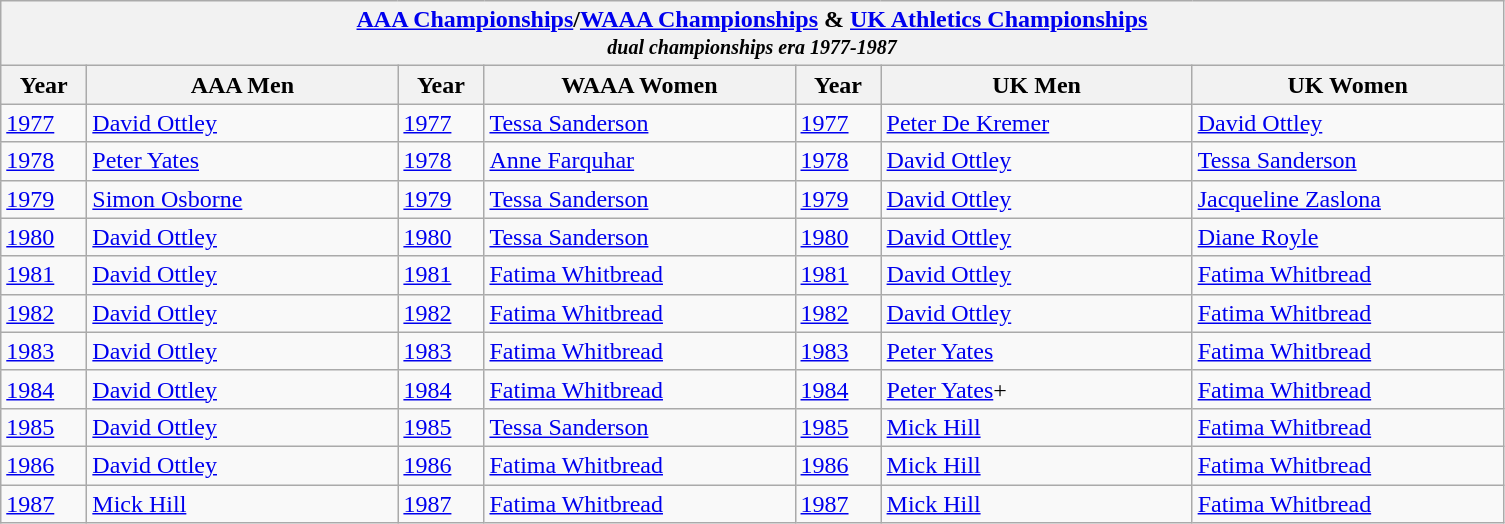<table class="wikitable">
<tr>
<th colspan="7"><a href='#'>AAA Championships</a>/<a href='#'>WAAA Championships</a> & <a href='#'>UK Athletics Championships</a><br><em><small>dual championships era 1977-1987</small></em></th>
</tr>
<tr>
<th width=50>Year</th>
<th width=200>AAA Men</th>
<th width=50>Year</th>
<th width=200>WAAA Women</th>
<th width=50>Year</th>
<th width=200>UK Men</th>
<th width=200>UK Women</th>
</tr>
<tr>
<td><a href='#'>1977</a></td>
<td><a href='#'>David Ottley</a></td>
<td><a href='#'>1977</a></td>
<td><a href='#'>Tessa Sanderson</a></td>
<td><a href='#'>1977</a></td>
<td><a href='#'>Peter De Kremer</a></td>
<td><a href='#'>David Ottley</a></td>
</tr>
<tr>
<td><a href='#'>1978</a></td>
<td><a href='#'>Peter Yates</a></td>
<td><a href='#'>1978</a></td>
<td><a href='#'>Anne Farquhar</a></td>
<td><a href='#'>1978</a></td>
<td><a href='#'>David Ottley</a></td>
<td><a href='#'>Tessa Sanderson</a></td>
</tr>
<tr>
<td><a href='#'>1979</a></td>
<td><a href='#'>Simon Osborne</a></td>
<td><a href='#'>1979</a></td>
<td><a href='#'>Tessa Sanderson</a></td>
<td><a href='#'>1979</a></td>
<td><a href='#'>David Ottley</a></td>
<td><a href='#'>Jacqueline Zaslona</a></td>
</tr>
<tr>
<td><a href='#'>1980</a></td>
<td><a href='#'>David Ottley</a></td>
<td><a href='#'>1980</a></td>
<td><a href='#'>Tessa Sanderson</a></td>
<td><a href='#'>1980</a></td>
<td><a href='#'>David Ottley</a></td>
<td><a href='#'>Diane Royle</a></td>
</tr>
<tr>
<td><a href='#'>1981</a></td>
<td><a href='#'>David Ottley</a></td>
<td><a href='#'>1981</a></td>
<td><a href='#'>Fatima Whitbread</a></td>
<td><a href='#'>1981</a></td>
<td><a href='#'>David Ottley</a></td>
<td><a href='#'>Fatima Whitbread</a></td>
</tr>
<tr>
<td><a href='#'>1982</a></td>
<td><a href='#'>David Ottley</a></td>
<td><a href='#'>1982</a></td>
<td><a href='#'>Fatima Whitbread</a></td>
<td><a href='#'>1982</a></td>
<td><a href='#'>David Ottley</a></td>
<td><a href='#'>Fatima Whitbread</a></td>
</tr>
<tr>
<td><a href='#'>1983</a></td>
<td><a href='#'>David Ottley</a></td>
<td><a href='#'>1983</a></td>
<td><a href='#'>Fatima Whitbread</a></td>
<td><a href='#'>1983</a></td>
<td><a href='#'>Peter Yates</a></td>
<td><a href='#'>Fatima Whitbread</a></td>
</tr>
<tr>
<td><a href='#'>1984</a></td>
<td><a href='#'>David Ottley</a></td>
<td><a href='#'>1984</a></td>
<td><a href='#'>Fatima Whitbread</a></td>
<td><a href='#'>1984</a></td>
<td><a href='#'>Peter Yates</a>+</td>
<td><a href='#'>Fatima Whitbread</a></td>
</tr>
<tr>
<td><a href='#'>1985</a></td>
<td><a href='#'>David Ottley</a></td>
<td><a href='#'>1985</a></td>
<td><a href='#'>Tessa Sanderson</a></td>
<td><a href='#'>1985</a></td>
<td><a href='#'>Mick Hill</a></td>
<td><a href='#'>Fatima Whitbread</a></td>
</tr>
<tr>
<td><a href='#'>1986</a></td>
<td><a href='#'>David Ottley</a></td>
<td><a href='#'>1986</a></td>
<td><a href='#'>Fatima Whitbread</a></td>
<td><a href='#'>1986</a></td>
<td><a href='#'>Mick Hill</a></td>
<td><a href='#'>Fatima Whitbread</a></td>
</tr>
<tr>
<td><a href='#'>1987</a></td>
<td><a href='#'>Mick Hill</a></td>
<td><a href='#'>1987</a></td>
<td><a href='#'>Fatima Whitbread</a></td>
<td><a href='#'>1987</a></td>
<td><a href='#'>Mick Hill</a></td>
<td><a href='#'>Fatima Whitbread</a></td>
</tr>
</table>
